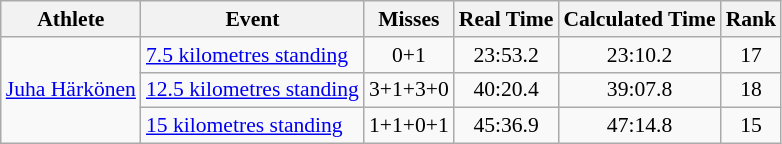<table class="wikitable" style="font-size:90%">
<tr>
<th>Athlete</th>
<th>Event</th>
<th>Misses</th>
<th>Real Time</th>
<th>Calculated Time</th>
<th>Rank</th>
</tr>
<tr align=center>
<td align=left rowspan=3><a href='#'>Juha Härkönen</a></td>
<td align=left><a href='#'>7.5 kilometres standing</a></td>
<td>0+1</td>
<td>23:53.2</td>
<td>23:10.2</td>
<td>17</td>
</tr>
<tr align=center>
<td align=left><a href='#'>12.5 kilometres standing</a></td>
<td>3+1+3+0</td>
<td>40:20.4</td>
<td>39:07.8</td>
<td>18</td>
</tr>
<tr align=center>
<td align=left><a href='#'>15 kilometres standing</a></td>
<td>1+1+0+1</td>
<td>45:36.9</td>
<td>47:14.8</td>
<td>15</td>
</tr>
</table>
